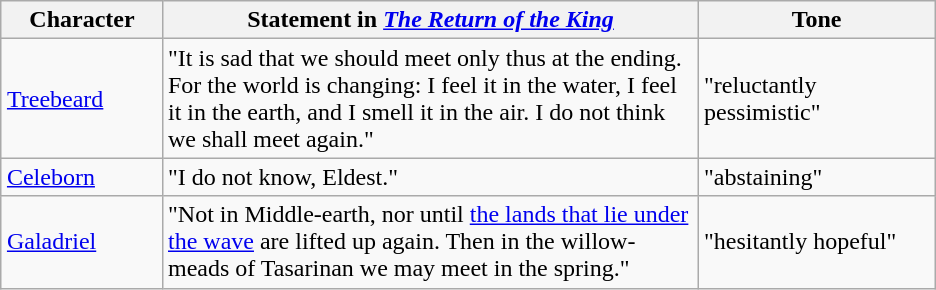<table class="wikitable" style="margin: 1em auto;">
<tr>
<th scope="col" style="width: 100px">Character</th>
<th scope="col" style="width: 350px">Statement in <em><a href='#'>The Return of the King</a></em></th>
<th scope="col" style="width: 150px">Tone</th>
</tr>
<tr>
<td><a href='#'>Treebeard</a></td>
<td>"It is sad that we should meet only thus at the ending. For the world is changing: I feel it in the water, I feel it in the earth, and I smell it in the air. I do not think we shall meet again."</td>
<td>"reluctantly pessimistic"</td>
</tr>
<tr>
<td><a href='#'>Celeborn</a></td>
<td>"I do not know, Eldest."</td>
<td>"abstaining"</td>
</tr>
<tr>
<td><a href='#'>Galadriel</a></td>
<td>"Not in Middle-earth, nor until <a href='#'>the lands that lie under the wave</a> are lifted up again. Then in the willow-meads of Tasarinan we may meet in the spring."</td>
<td>"hesitantly hopeful"</td>
</tr>
</table>
